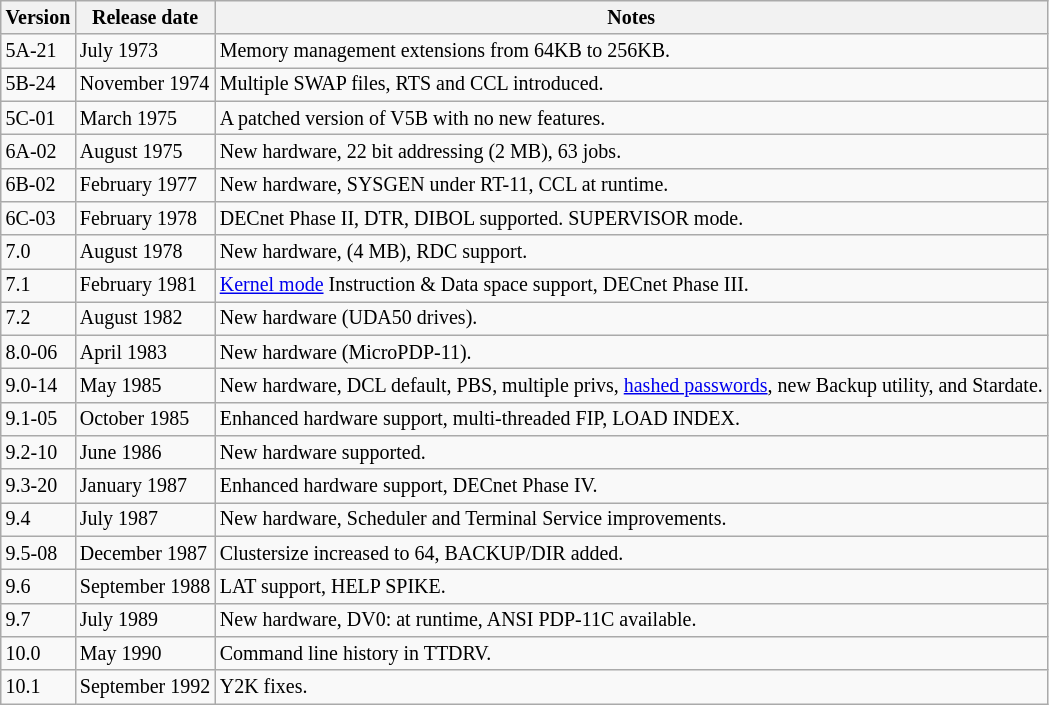<table class="wikitable" style="font-size: smaller;">
<tr>
<th>Version</th>
<th>Release date</th>
<th>Notes</th>
</tr>
<tr>
<td>5A-21</td>
<td>July 1973</td>
<td>Memory management extensions from 64KB to 256KB.</td>
</tr>
<tr>
<td>5B-24</td>
<td>November 1974</td>
<td>Multiple SWAP files, RTS and CCL introduced.</td>
</tr>
<tr>
<td>5C-01</td>
<td>March 1975</td>
<td>A patched version of V5B with no new features.</td>
</tr>
<tr>
<td>6A-02</td>
<td>August 1975</td>
<td>New hardware, 22 bit addressing (2 MB), 63 jobs.</td>
</tr>
<tr>
<td>6B-02</td>
<td>February 1977</td>
<td>New hardware, SYSGEN under RT-11, CCL at runtime.</td>
</tr>
<tr>
<td>6C-03</td>
<td>February 1978</td>
<td>DECnet Phase II, DTR, DIBOL supported. SUPERVISOR mode.</td>
</tr>
<tr>
<td>7.0</td>
<td>August 1978</td>
<td>New hardware, (4 MB), RDC support.</td>
</tr>
<tr>
<td>7.1</td>
<td>February 1981</td>
<td><a href='#'>Kernel mode</a> Instruction & Data space support, DECnet Phase III.</td>
</tr>
<tr>
<td>7.2</td>
<td>August 1982</td>
<td>New hardware (UDA50 drives).</td>
</tr>
<tr>
<td>8.0-06</td>
<td>April 1983</td>
<td>New hardware (MicroPDP-11).</td>
</tr>
<tr>
<td>9.0-14</td>
<td>May 1985</td>
<td>New hardware, DCL default, PBS, multiple privs, <a href='#'>hashed passwords</a>, new Backup utility, and Stardate.</td>
</tr>
<tr>
<td>9.1-05</td>
<td>October 1985</td>
<td>Enhanced hardware support, multi-threaded FIP, LOAD INDEX.</td>
</tr>
<tr>
<td>9.2-10</td>
<td>June 1986</td>
<td>New hardware supported.</td>
</tr>
<tr>
<td>9.3-20</td>
<td>January 1987</td>
<td>Enhanced hardware support, DECnet Phase IV.</td>
</tr>
<tr>
<td>9.4</td>
<td>July 1987</td>
<td>New hardware, Scheduler and Terminal Service improvements.</td>
</tr>
<tr>
<td>9.5-08</td>
<td>December 1987</td>
<td>Clustersize increased to 64, BACKUP/DIR added.</td>
</tr>
<tr>
<td>9.6</td>
<td>September 1988</td>
<td>LAT support, HELP SPIKE.</td>
</tr>
<tr>
<td>9.7</td>
<td>July 1989</td>
<td>New hardware, DV0: at runtime, ANSI PDP-11C available.</td>
</tr>
<tr>
<td>10.0</td>
<td>May 1990</td>
<td>Command line history in TTDRV.</td>
</tr>
<tr>
<td>10.1</td>
<td>September 1992</td>
<td>Y2K fixes.</td>
</tr>
</table>
